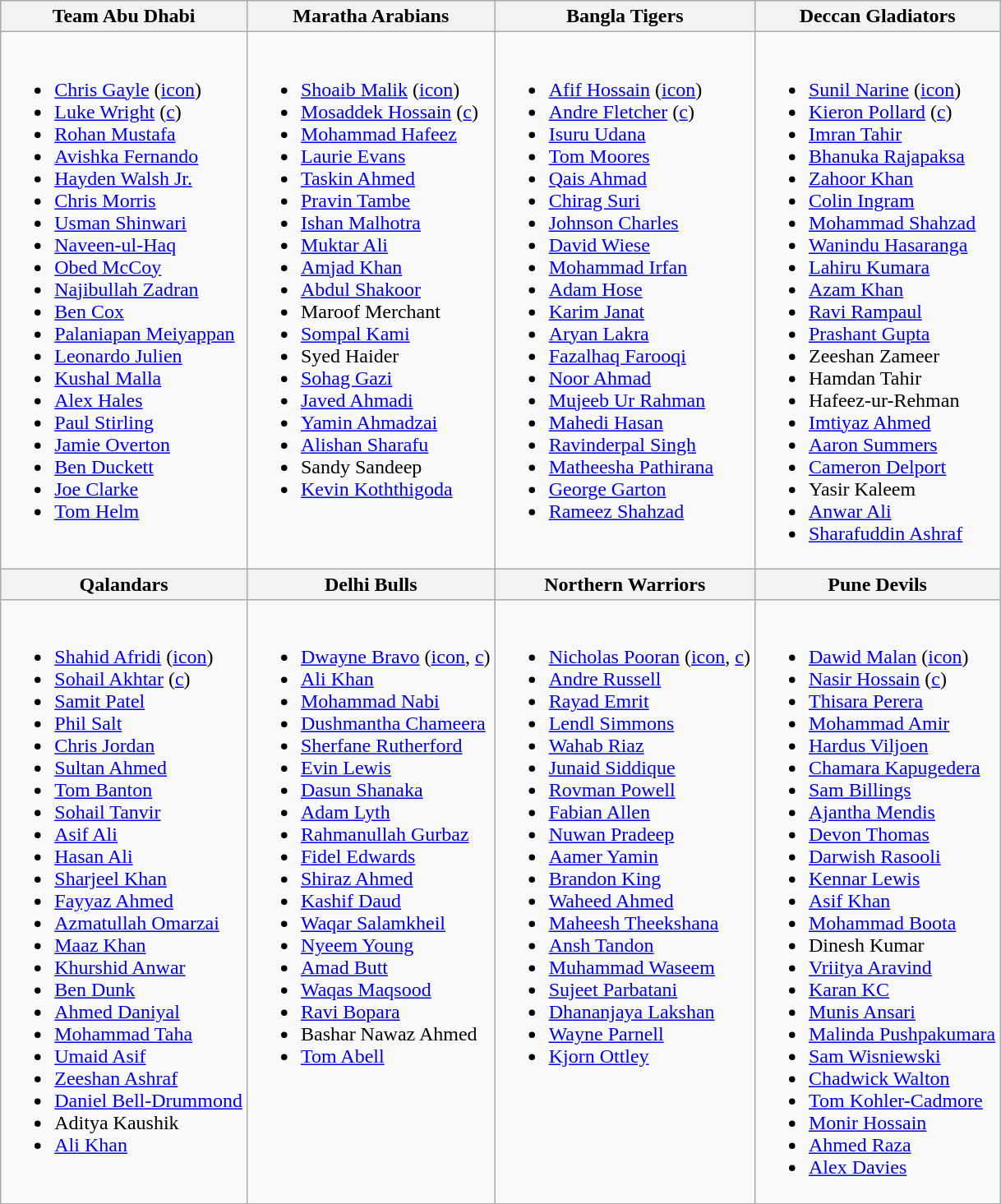<table class="wikitable">
<tr>
<th>Team Abu Dhabi<br><small></small></th>
<th>Maratha Arabians<br><small></small></th>
<th>Bangla Tigers<br><small></small></th>
<th>Deccan Gladiators<br><small></small></th>
</tr>
<tr>
<td valign=top><br><ul><li><a href='#'>Chris Gayle</a> (<a href='#'>icon</a>)</li><li><a href='#'>Luke Wright</a> (<a href='#'>c</a>)</li><li><a href='#'>Rohan Mustafa</a></li><li><a href='#'>Avishka Fernando</a></li><li><a href='#'>Hayden Walsh Jr.</a></li><li><a href='#'>Chris Morris</a></li><li><a href='#'>Usman Shinwari</a></li><li><a href='#'>Naveen-ul-Haq</a></li><li><a href='#'>Obed McCoy</a></li><li><a href='#'>Najibullah Zadran</a></li><li><a href='#'>Ben Cox</a></li><li><a href='#'>Palaniapan Meiyappan</a></li><li><a href='#'>Leonardo Julien</a></li><li><a href='#'>Kushal Malla</a></li><li><a href='#'>Alex Hales</a></li><li><a href='#'>Paul Stirling</a></li><li><a href='#'>Jamie Overton</a></li><li><a href='#'>Ben Duckett</a></li><li><a href='#'>Joe Clarke</a></li><li><a href='#'>Tom Helm</a></li></ul></td>
<td valign=top><br><ul><li><a href='#'>Shoaib Malik</a> (<a href='#'>icon</a>)</li><li><a href='#'>Mosaddek Hossain</a> (<a href='#'>c</a>)</li><li><a href='#'>Mohammad Hafeez</a></li><li><a href='#'>Laurie Evans</a></li><li><a href='#'>Taskin Ahmed</a></li><li><a href='#'>Pravin Tambe</a></li><li><a href='#'>Ishan Malhotra</a></li><li><a href='#'>Muktar Ali</a></li><li><a href='#'>Amjad Khan</a></li><li><a href='#'>Abdul Shakoor</a></li><li>Maroof Merchant</li><li><a href='#'>Sompal Kami</a></li><li>Syed Haider</li><li><a href='#'>Sohag Gazi</a></li><li><a href='#'>Javed Ahmadi</a></li><li><a href='#'>Yamin Ahmadzai</a></li><li><a href='#'>Alishan Sharafu</a></li><li>Sandy Sandeep</li><li><a href='#'>Kevin Koththigoda</a></li></ul></td>
<td valign=top><br><ul><li><a href='#'>Afif Hossain</a> (<a href='#'>icon</a>)</li><li><a href='#'>Andre Fletcher</a> (<a href='#'>c</a>)</li><li><a href='#'>Isuru Udana</a></li><li><a href='#'>Tom Moores</a></li><li><a href='#'>Qais Ahmad</a></li><li><a href='#'>Chirag Suri</a></li><li><a href='#'>Johnson Charles</a></li><li><a href='#'>David Wiese</a></li><li><a href='#'>Mohammad Irfan</a></li><li><a href='#'>Adam Hose</a></li><li><a href='#'>Karim Janat</a></li><li><a href='#'>Aryan Lakra</a></li><li><a href='#'>Fazalhaq Farooqi</a></li><li><a href='#'>Noor Ahmad</a></li><li><a href='#'>Mujeeb Ur Rahman</a></li><li><a href='#'>Mahedi Hasan</a></li><li><a href='#'>Ravinderpal Singh</a></li><li><a href='#'>Matheesha Pathirana</a></li><li><a href='#'>George Garton</a></li><li><a href='#'>Rameez Shahzad</a></li></ul></td>
<td valign=top><br><ul><li><a href='#'>Sunil Narine</a> (<a href='#'>icon</a>)</li><li><a href='#'>Kieron Pollard</a> (<a href='#'>c</a>)</li><li><a href='#'>Imran Tahir</a></li><li><a href='#'>Bhanuka Rajapaksa</a></li><li><a href='#'>Zahoor Khan</a></li><li><a href='#'>Colin Ingram</a></li><li><a href='#'>Mohammad Shahzad</a></li><li><a href='#'>Wanindu Hasaranga</a></li><li><a href='#'>Lahiru Kumara</a></li><li><a href='#'>Azam Khan</a></li><li><a href='#'>Ravi Rampaul</a></li><li><a href='#'>Prashant Gupta</a></li><li>Zeeshan Zameer</li><li>Hamdan Tahir</li><li>Hafeez-ur-Rehman</li><li><a href='#'>Imtiyaz Ahmed</a></li><li><a href='#'>Aaron Summers</a></li><li><a href='#'>Cameron Delport</a></li><li>Yasir Kaleem</li><li><a href='#'>Anwar Ali</a></li><li><a href='#'>Sharafuddin Ashraf</a></li></ul></td>
</tr>
<tr>
<th>Qalandars<br><small></small></th>
<th>Delhi Bulls<br><small></small></th>
<th>Northern Warriors<br><small></small></th>
<th>Pune Devils<br><small></small></th>
</tr>
<tr>
<td valign=top><br><ul><li><a href='#'>Shahid Afridi</a> (<a href='#'>icon</a>)</li><li><a href='#'>Sohail Akhtar</a> (<a href='#'>c</a>)</li><li><a href='#'>Samit Patel</a></li><li><a href='#'>Phil Salt</a></li><li><a href='#'>Chris Jordan</a></li><li><a href='#'>Sultan Ahmed</a></li><li><a href='#'>Tom Banton</a></li><li><a href='#'>Sohail Tanvir</a></li><li><a href='#'>Asif Ali</a></li><li><a href='#'>Hasan Ali</a></li><li><a href='#'>Sharjeel Khan</a></li><li><a href='#'>Fayyaz Ahmed</a></li><li><a href='#'>Azmatullah Omarzai</a></li><li><a href='#'>Maaz Khan</a></li><li><a href='#'>Khurshid Anwar</a></li><li><a href='#'>Ben Dunk</a></li><li><a href='#'>Ahmed Daniyal</a></li><li><a href='#'>Mohammad Taha</a></li><li><a href='#'>Umaid Asif</a></li><li><a href='#'>Zeeshan Ashraf</a></li><li><a href='#'>Daniel Bell-Drummond</a></li><li>Aditya Kaushik</li><li><a href='#'>Ali Khan</a></li></ul></td>
<td valign=top><br><ul><li><a href='#'>Dwayne Bravo</a> (<a href='#'>icon</a>, <a href='#'>c</a>)</li><li><a href='#'>Ali Khan</a></li><li><a href='#'>Mohammad Nabi</a></li><li><a href='#'>Dushmantha Chameera</a></li><li><a href='#'>Sherfane Rutherford</a></li><li><a href='#'>Evin Lewis</a></li><li><a href='#'>Dasun Shanaka</a></li><li><a href='#'>Adam Lyth</a></li><li><a href='#'>Rahmanullah Gurbaz</a></li><li><a href='#'>Fidel Edwards</a></li><li><a href='#'>Shiraz Ahmed</a></li><li><a href='#'>Kashif Daud</a></li><li><a href='#'>Waqar Salamkheil</a></li><li><a href='#'>Nyeem Young</a></li><li><a href='#'>Amad Butt</a></li><li><a href='#'>Waqas Maqsood</a></li><li><a href='#'>Ravi Bopara</a></li><li>Bashar Nawaz Ahmed</li><li><a href='#'>Tom Abell</a></li></ul></td>
<td valign=top><br><ul><li><a href='#'>Nicholas Pooran</a> (<a href='#'>icon</a>, <a href='#'>c</a>)</li><li><a href='#'>Andre Russell</a></li><li><a href='#'>Rayad Emrit</a></li><li><a href='#'>Lendl Simmons</a></li><li><a href='#'>Wahab Riaz</a></li><li><a href='#'>Junaid Siddique</a></li><li><a href='#'>Rovman Powell</a></li><li><a href='#'>Fabian Allen</a></li><li><a href='#'>Nuwan Pradeep</a></li><li><a href='#'>Aamer Yamin</a></li><li><a href='#'>Brandon King</a></li><li><a href='#'>Waheed Ahmed</a></li><li><a href='#'>Maheesh Theekshana</a></li><li><a href='#'>Ansh Tandon</a></li><li><a href='#'>Muhammad Waseem</a></li><li><a href='#'>Sujeet Parbatani</a></li><li><a href='#'>Dhananjaya Lakshan</a></li><li><a href='#'>Wayne Parnell</a></li><li><a href='#'>Kjorn Ottley</a></li></ul></td>
<td valign=top><br><ul><li><a href='#'>Dawid Malan</a> (<a href='#'>icon</a>)</li><li><a href='#'>Nasir Hossain</a> (<a href='#'>c</a>)</li><li><a href='#'>Thisara Perera</a></li><li><a href='#'>Mohammad Amir</a></li><li><a href='#'>Hardus Viljoen</a></li><li><a href='#'>Chamara Kapugedera</a></li><li><a href='#'>Sam Billings</a></li><li><a href='#'>Ajantha Mendis</a></li><li><a href='#'>Devon Thomas</a></li><li><a href='#'>Darwish Rasooli</a></li><li><a href='#'>Kennar Lewis</a></li><li><a href='#'>Asif Khan</a></li><li><a href='#'>Mohammad Boota</a></li><li>Dinesh Kumar</li><li><a href='#'>Vriitya Aravind</a></li><li><a href='#'>Karan KC</a></li><li><a href='#'>Munis Ansari</a></li><li><a href='#'>Malinda Pushpakumara</a></li><li><a href='#'>Sam Wisniewski</a></li><li><a href='#'>Chadwick Walton</a></li><li><a href='#'>Tom Kohler-Cadmore</a></li><li><a href='#'>Monir Hossain</a></li><li><a href='#'>Ahmed Raza</a></li><li><a href='#'>Alex Davies</a></li></ul></td>
</tr>
</table>
